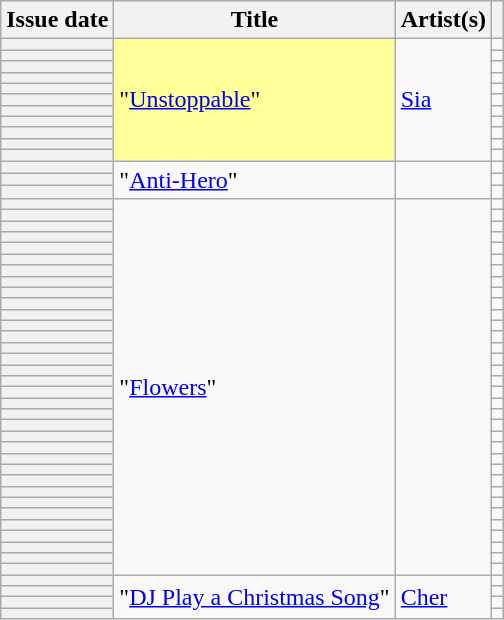<table class="wikitable sortable plainrowheaders">
<tr>
<th scope="col">Issue date</th>
<th scope="col">Title</th>
<th scope="col">Artist(s)</th>
<th scope="col" class=unsortable></th>
</tr>
<tr>
<th scope="row"></th>
<td rowspan="11" style="background-color:#FFFF99">"<a href='#'>Unstoppable</a>" </td>
<td rowspan="11"><a href='#'>Sia</a></td>
<td align=center></td>
</tr>
<tr>
<th scope="row"></th>
<td align=center></td>
</tr>
<tr>
<th scope="row"></th>
<td align=center></td>
</tr>
<tr>
<th scope="row"></th>
<td align=center></td>
</tr>
<tr>
<th scope="row"></th>
<td align=center></td>
</tr>
<tr>
<th scope="row"></th>
<td align=center></td>
</tr>
<tr>
<th scope="row"></th>
<td align=center></td>
</tr>
<tr>
<th scope="row"></th>
<td align=center></td>
</tr>
<tr>
<th scope="row"></th>
<td align=center></td>
</tr>
<tr>
<th scope="row"></th>
<td align=center></td>
</tr>
<tr>
<th scope="row"></th>
<td align=center></td>
</tr>
<tr>
<th scope="row"></th>
<td rowspan=3>"<a href='#'>Anti-Hero</a>"</td>
<td rowspan=3></td>
<td align=center></td>
</tr>
<tr>
<th scope="row"></th>
<td align=center></td>
</tr>
<tr>
<th scope="row"></th>
<td align=center></td>
</tr>
<tr>
<th scope="row"></th>
<td rowspan=34>"<a href='#'>Flowers</a>"</td>
<td rowspan=34></td>
<td align=center></td>
</tr>
<tr>
<th scope="row"></th>
<td align=center></td>
</tr>
<tr>
<th scope="row"></th>
<td align=center></td>
</tr>
<tr>
<th scope="row"></th>
<td align=center></td>
</tr>
<tr>
<th scope="row"></th>
<td align=center></td>
</tr>
<tr>
<th scope="row"></th>
<td align=center></td>
</tr>
<tr>
<th scope="row"></th>
<td align=center></td>
</tr>
<tr>
<th scope="row"></th>
<td align=center></td>
</tr>
<tr>
<th scope="row"></th>
<td align=center></td>
</tr>
<tr>
<th scope="row"></th>
<td align=center></td>
</tr>
<tr>
<th scope="row"></th>
<td align=center></td>
</tr>
<tr>
<th scope="row"></th>
<td align=center></td>
</tr>
<tr>
<th scope="row"></th>
<td align=center></td>
</tr>
<tr>
<th scope="row"></th>
<td align=center></td>
</tr>
<tr>
<th scope="row"></th>
<td align=center></td>
</tr>
<tr>
<th scope="row"></th>
<td align=center></td>
</tr>
<tr>
<th scope="row"></th>
<td align=center></td>
</tr>
<tr>
<th scope="row"></th>
<td align=center></td>
</tr>
<tr>
<th scope="row"></th>
<td align=center></td>
</tr>
<tr>
<th scope="row"></th>
<td align=center></td>
</tr>
<tr>
<th scope="row"></th>
<td align=center></td>
</tr>
<tr>
<th scope="row"></th>
<td align=center></td>
</tr>
<tr>
<th scope="row"></th>
<td align=center></td>
</tr>
<tr>
<th scope="row"></th>
<td align=center></td>
</tr>
<tr>
<th scope="row"></th>
<td align=center></td>
</tr>
<tr>
<th scope="row"></th>
<td align=center></td>
</tr>
<tr>
<th scope="row"></th>
<td align=center></td>
</tr>
<tr>
<th scope="row"></th>
<td align=center></td>
</tr>
<tr>
<th scope="row"></th>
<td align=center></td>
</tr>
<tr>
<th scope="row"></th>
<td align=center></td>
</tr>
<tr>
<th scope="row"></th>
<td align=center></td>
</tr>
<tr>
<th scope="row"></th>
<td align=center></td>
</tr>
<tr>
<th scope="row"></th>
<td align=center></td>
</tr>
<tr>
<th scope="row"></th>
<td align=center></td>
</tr>
<tr>
<th scope="row"></th>
<td rowspan="4" style>"<a href='#'>DJ Play a Christmas Song</a>"</td>
<td rowspan="4" style><a href='#'>Cher</a></td>
<td align=center></td>
</tr>
<tr>
<th scope="row"></th>
<td align=center></td>
</tr>
<tr>
<th scope="row"></th>
<td align=center></td>
</tr>
<tr>
<th scope="row"></th>
<td align=center></td>
</tr>
</table>
